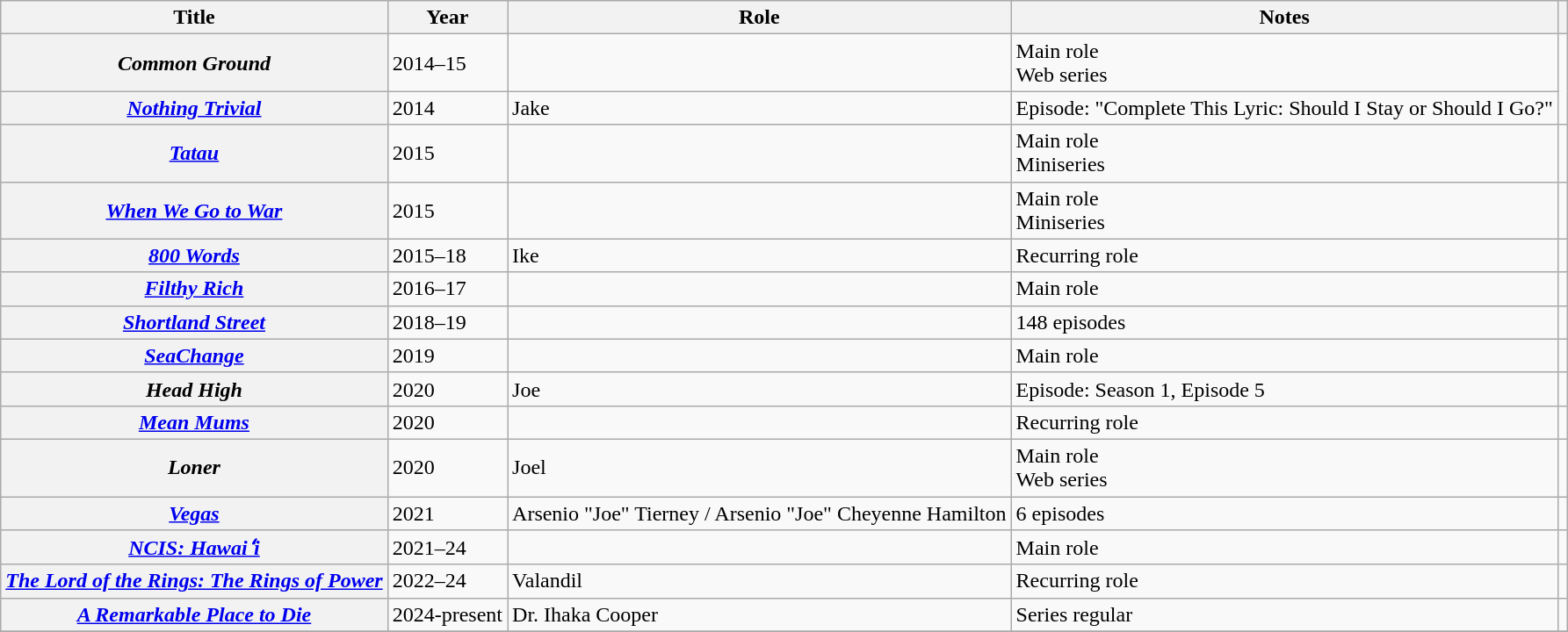<table class="wikitable plainrowheaders sortable">
<tr>
<th scope="col">Title</th>
<th scope="col">Year</th>
<th scope="col">Role</th>
<th scope="col" class="unsortable">Notes</th>
<th scope="col" class="unsortable"></th>
</tr>
<tr>
<th scope="row"><em>Common Ground</em></th>
<td>2014–15</td>
<td></td>
<td>Main role<br>Web series</td>
</tr>
<tr>
<th scope="row"><em><a href='#'>Nothing Trivial</a></em></th>
<td>2014</td>
<td>Jake</td>
<td>Episode: "Complete This Lyric: Should I Stay or Should I Go?"</td>
</tr>
<tr>
<th scope="row"><em><a href='#'>Tatau</a></em></th>
<td>2015</td>
<td></td>
<td>Main role<br>Miniseries</td>
<td style="text-align:center;"></td>
</tr>
<tr>
<th scope="row"><em><a href='#'>When We Go to War</a></em></th>
<td>2015</td>
<td></td>
<td>Main role<br>Miniseries</td>
<td style="text-align:center;"></td>
</tr>
<tr>
<th scope="row"><em><a href='#'>800 Words</a></em></th>
<td>2015–18</td>
<td>Ike</td>
<td>Recurring role </td>
<td style="text-align:center;"></td>
</tr>
<tr>
<th scope="row"><em><a href='#'>Filthy Rich</a></em></th>
<td>2016–17</td>
<td></td>
<td>Main role</td>
<td style="text-align:center;"></td>
</tr>
<tr>
<th scope="row"><em><a href='#'>Shortland Street</a></em></th>
<td>2018–19</td>
<td></td>
<td>148 episodes</td>
<td style="text-align:center;"></td>
</tr>
<tr>
<th scope="row"><em><a href='#'>SeaChange</a></em></th>
<td>2019</td>
<td></td>
<td>Main role </td>
<td style="text-align:center;"></td>
</tr>
<tr>
<th scope="row"><em>Head High</em></th>
<td>2020</td>
<td>Joe</td>
<td>Episode: Season 1, Episode 5</td>
<td></td>
</tr>
<tr>
<th scope="row"><em><a href='#'>Mean Mums</a></em></th>
<td>2020</td>
<td></td>
<td>Recurring role </td>
<td style="text-align:center;"></td>
</tr>
<tr>
<th scope="row"><em>Loner</em></th>
<td>2020</td>
<td>Joel</td>
<td>Main role<br>Web series</td>
<td></td>
</tr>
<tr>
<th scope="row"><em><a href='#'>Vegas</a></em></th>
<td>2021</td>
<td>Arsenio "Joe" Tierney / Arsenio "Joe" Cheyenne Hamilton</td>
<td>6 episodes</td>
<td style="text-align:center;"></td>
</tr>
<tr>
<th scope="row"><em><a href='#'>NCIS: Hawaiʻi</a></em></th>
<td>2021–24</td>
<td></td>
<td>Main role</td>
<td style="text-align:center;"></td>
</tr>
<tr>
<th scope="row"><em><a href='#'>The Lord of the Rings: The Rings of Power</a></em></th>
<td>2022–24</td>
<td>Valandil</td>
<td>Recurring role</td>
<td style="text-align:center;"></td>
</tr>
<tr>
<th scope="row"><em><a href='#'>A Remarkable Place to Die</a></em></th>
<td>2024-present</td>
<td>Dr. Ihaka Cooper</td>
<td>Series regular</td>
<td></td>
</tr>
<tr>
</tr>
</table>
